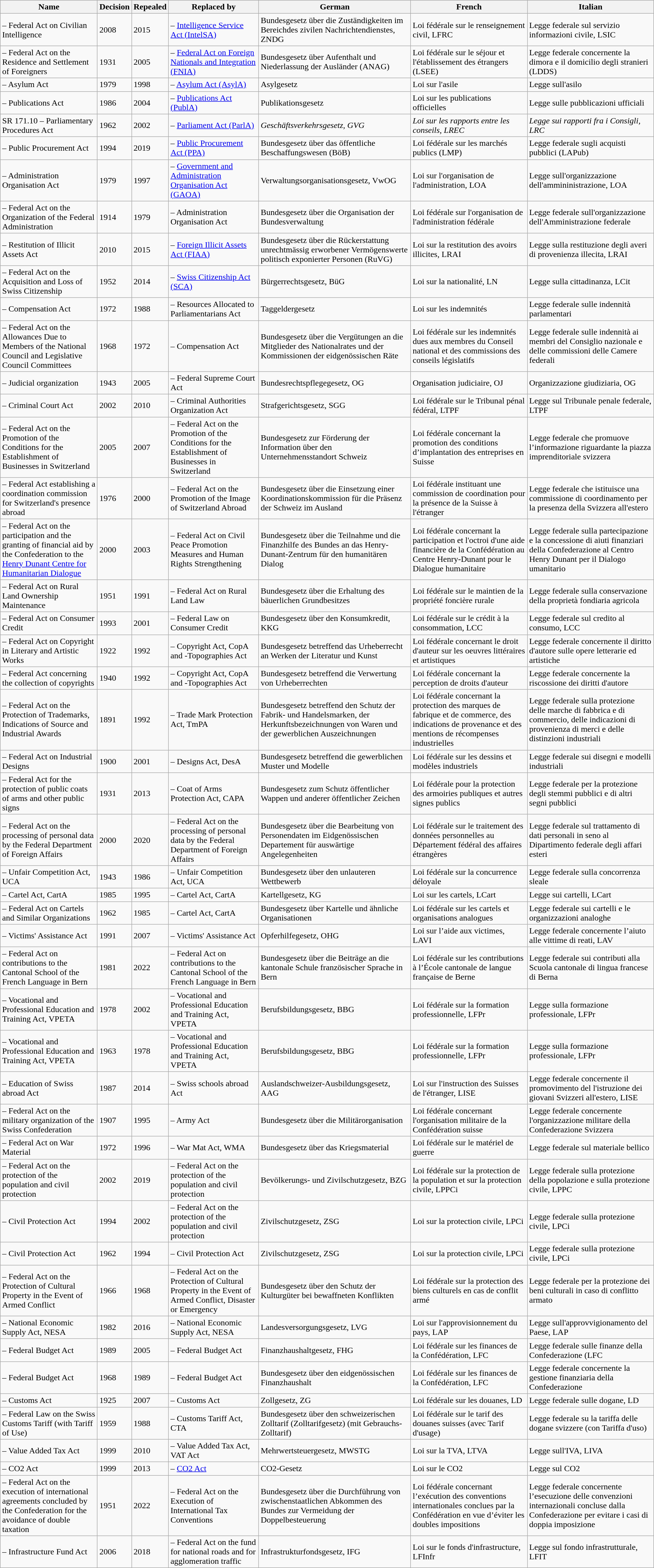<table class="wikitable">
<tr>
<th>Name</th>
<th>Decision</th>
<th>Repealed</th>
<th>Replaced by</th>
<th>German</th>
<th>French</th>
<th>Italian</th>
</tr>
<tr>
<td> – Federal Act on Civilian Intelligence</td>
<td>2008</td>
<td>2015</td>
<td> – <a href='#'>Intelligence Service Act (IntelSA)</a></td>
<td>Bundesgesetz über die Zuständigkeiten im Bereichdes zivilen Nachrichtendienstes, ZNDG</td>
<td>Loi fédérale sur le renseignement civil, LFRC</td>
<td>Legge federale sul servizio informazioni civile, LSIC</td>
</tr>
<tr>
<td> – Federal Act on the Residence and Settlement of Foreigners</td>
<td>1931</td>
<td>2005</td>
<td> – <a href='#'>Federal Act on Foreign Nationals and Integration (FNIA)</a></td>
<td>Bundesgesetz über Aufenthalt und Niederlassung der Ausländer (ANAG)</td>
<td>Loi fédérale sur le séjour et l'établissement des étrangers (LSEE)</td>
<td>Legge federale concernente la dimora e il domicilio degli stranieri (LDDS)</td>
</tr>
<tr>
<td> – Asylum Act</td>
<td>1979</td>
<td>1998</td>
<td> – <a href='#'>Asylum Act (AsylA)</a></td>
<td>Asylgesetz</td>
<td>Loi sur l'asile</td>
<td>Legge sull'asilo</td>
</tr>
<tr>
<td> – Publications Act</td>
<td>1986</td>
<td>2004</td>
<td> – <a href='#'>Publications Act (PublA)</a></td>
<td>Publikationsgesetz</td>
<td>Loi sur les publications officielles</td>
<td>Legge sulle pubblicazioni ufficiali</td>
</tr>
<tr>
<td>SR 171.10 – Parliamentary Procedures Act</td>
<td>1962</td>
<td>2002</td>
<td> – <a href='#'>Parliament Act (ParlA)</a></td>
<td><em>Geschäftsverkehrsgesetz, GVG</em></td>
<td><em>Loi sur les rapports entre les conseils, LREC</em></td>
<td><em>Legge sui rapporti fra i Consigli, LRC</em></td>
</tr>
<tr>
<td> – Public Procurement Act</td>
<td>1994</td>
<td>2019</td>
<td> – <a href='#'>Public Procurement Act (PPA)</a></td>
<td>Bundesgesetz über das öffentliche Beschaffungswesen (BöB)</td>
<td>Loi fédérale sur les marchés publics (LMP)</td>
<td>Legge federale sugli acquisti pubblici (LAPub)</td>
</tr>
<tr>
<td> – Administration Organisation Act</td>
<td>1979</td>
<td>1997</td>
<td> – <a href='#'>Government and Administration Organisation Act (GAOA)</a></td>
<td>Verwaltungsorganisationsgesetz, VwOG</td>
<td>Loi sur l'organisation de l'administration, LOA</td>
<td>Legge sull'organizzazione dell'ammininistrazione, LOA</td>
</tr>
<tr>
<td> – Federal Act on the Organization of the Federal Administration</td>
<td>1914</td>
<td>1979</td>
<td> – Administration Organisation Act</td>
<td>Bundesgesetz über die Organisation der Bundesverwaltung</td>
<td>Loi fédérale sur l'organisation de l'administration fédérale</td>
<td>Legge federale sull'organizzazione dell'Amministrazione federale</td>
</tr>
<tr>
<td> – Restitution of Illicit Assets Act</td>
<td>2010</td>
<td>2015</td>
<td> – <a href='#'>Foreign Illicit Assets Act (FIAA)</a></td>
<td>Bundesgesetz über die Rückerstattung unrechtmässig erworbener Vermögenswerte politisch exponierter Personen (RuVG)</td>
<td>Loi sur la restitution des avoirs illicites, LRAI</td>
<td>Legge sulla restituzione degli averi di provenienza illecita, LRAI</td>
</tr>
<tr>
<td> – Federal Act on the Acquisition and Loss of Swiss Citizenship</td>
<td>1952</td>
<td>2014</td>
<td> – <a href='#'>Swiss Citizenship Act (SCA)</a></td>
<td>Bürgerrechtsgesetz, BüG</td>
<td>Loi sur la nationalité, LN</td>
<td>Legge sulla cittadinanza, LCit</td>
</tr>
<tr>
<td> –  Compensation Act</td>
<td>1972</td>
<td>1988</td>
<td> –  Resources Allocated to Parliamentarians Act</td>
<td>Taggeldergesetz</td>
<td>Loi sur les indemnités</td>
<td>Legge federale sulle indennità parlamentari</td>
</tr>
<tr>
<td> –  Federal Act on the Allowances Due to Members of the National Council and Legislative Council Committees</td>
<td>1968</td>
<td>1972</td>
<td> –  Compensation Act</td>
<td>Bundesgesetz über die Vergütungen an die Mitglieder des Nationalrates und der Kommissionen der eidgenössischen Räte</td>
<td>Loi fédérale sur les indemnités dues aux membres du Conseil national et des commissions des conseils législatifs</td>
<td>Legge federale sulle indennità ai membri del Consiglio nazionale e delle commissioni delle Camere federali</td>
</tr>
<tr>
<td> – Judicial organization</td>
<td>1943</td>
<td>2005</td>
<td> – Federal Supreme Court Act</td>
<td>Bundesrechtspflegegesetz, OG</td>
<td>Organisation judiciaire, OJ</td>
<td>Organizzazione giudiziaria, OG</td>
</tr>
<tr>
<td> – Criminal Court Act</td>
<td>2002</td>
<td>2010</td>
<td> – Criminal Authorities Organization Act</td>
<td>Strafgerichtsgesetz, SGG</td>
<td>Loi fédérale sur le Tribunal pénal fédéral, LTPF</td>
<td>Legge sul Tribunale penale federale, LTPF</td>
</tr>
<tr>
<td> – Federal Act on the Promotion of the Conditions for the Establishment of Businesses in Switzerland</td>
<td>2005</td>
<td>2007</td>
<td> – Federal Act on the Promotion of the Conditions for the Establishment of Businesses in Switzerland</td>
<td>Bundesgesetz zur Förderung der Information über den Unternehmensstandort Schweiz</td>
<td>Loi fédérale concernant la promotion des conditions d’implantation des entreprises en Suisse</td>
<td>Legge federale che promuove l’informazione riguardante la piazza imprenditoriale svizzera</td>
</tr>
<tr>
<td> – Federal Act establishing a coordination commission for Switzerland's presence abroad</td>
<td>1976</td>
<td>2000</td>
<td> – Federal Act on the Promotion of the Image of Switzerland Abroad</td>
<td>Bundesgesetz über die Einsetzung einer Koordinationskommission für die Präsenz der Schweiz im Ausland</td>
<td>Loi fédérale instituant une commission de coordination pour la présence de la Suisse à l'étranger</td>
<td>Legge federale che istituisce una commissione di coordinamento per la presenza della Svizzera all'estero</td>
</tr>
<tr>
<td> – Federal Act on the participation and the granting of financial aid by the Confederation to the <a href='#'>Henry Dunant Centre for Humanitarian Dialogue</a></td>
<td>2000</td>
<td>2003</td>
<td> – Federal Act on Civil Peace Promotion Measures and Human Rights Strengthening</td>
<td>Bundesgesetz über die Teilnahme und die Finanzhilfe des Bundes an das Henry-Dunant-Zentrum für den humanitären Dialog</td>
<td>Loi fédérale concernant la participation et l'octroi d'une aide financière de la Confédération au Centre Henry-Dunant pour le Dialogue humanitaire</td>
<td>Legge federale sulla partecipazione e la concessione di aiuti finanziari della Confederazione al Centro Henry Dunant per il Dialogo umanitario</td>
</tr>
<tr>
<td> – Federal Act on Rural Land Ownership Maintenance</td>
<td>1951</td>
<td>1991</td>
<td> – Federal Act on Rural Land Law</td>
<td>Bundesgesetz über die Erhaltung des bäuerlichen Grundbesitzes</td>
<td>Loi fédérale sur le maintien de la propriété foncière rurale</td>
<td>Legge federale sulla conservazione della proprietà fondiaria agricola</td>
</tr>
<tr>
<td> – Federal Act on Consumer Credit</td>
<td>1993</td>
<td>2001</td>
<td> – Federal Law on Consumer Credit</td>
<td>Bundesgesetz über den Konsumkredit, KKG</td>
<td>Loi fédérale sur le crédit à la consommation, LCC</td>
<td>Legge federale sul credito al consumo, LCC</td>
</tr>
<tr>
<td> – Federal Act on Copyright in Literary and Artistic Works</td>
<td>1922</td>
<td>1992</td>
<td> – Copyright Act, CopA and  -Topographies Act</td>
<td>Bundesgesetz betreffend das Urheberrecht an Werken der Literatur und Kunst</td>
<td>Loi fédérale concernant le droit d'auteur sur les oeuvres littéraires et artistiques</td>
<td>Legge federale concernente il diritto d'autore sulle opere letterarie ed artistiche</td>
</tr>
<tr>
<td> – Federal Act concerning the collection of copyrights</td>
<td>1940</td>
<td>1992</td>
<td> – Copyright Act, CopA and  -Topographies Act</td>
<td>Bundesgesetz betreffend die Verwertung von Urheberrechten</td>
<td>Loi fédérale concernant la perception de droits d'auteur</td>
<td>Legge federale concernente la riscossione dei diritti d'autore</td>
</tr>
<tr>
<td> – Federal Act on the Protection of Trademarks, Indications of Source and Industrial Awards</td>
<td>1891</td>
<td>1992</td>
<td> – Trade Mark Protection Act, TmPA</td>
<td>Bundesgesetz betreffend den Schutz der Fabrik- und Handelsmarken, der Herkunftsbezeichnungen von Waren und der gewerblichen Auszeichnungen</td>
<td>Loi fédérale concernant la protection des marques de fabrique et de commerce, des indications de provenance et des mentions de récompenses industrielles</td>
<td>Legge federale sulla protezione delle marche di fabbrica e di commercio, delle indicazioni di provenienza di merci e delle distinzioni industriali</td>
</tr>
<tr>
<td> – Federal Act on Industrial Designs</td>
<td>1900</td>
<td>2001</td>
<td> – Designs Act, DesA</td>
<td>Bundesgesetz betreffend die gewerblichen Muster und Modelle</td>
<td>Loi fédérale sur les dessins et modèles industriels</td>
<td>Legge federale sui disegni e modelli industriali</td>
</tr>
<tr>
<td> – Federal Act for the protection of public coats of arms and other public signs</td>
<td>1931</td>
<td>2013</td>
<td> – Coat of Arms Protection Act, CAPA</td>
<td>Bundesgesetz zum Schutz öffentlicher Wappen und anderer öffentlicher Zeichen</td>
<td>Loi fédérale pour la protection des armoiries publiques et autres signes publics</td>
<td>Legge federale per la protezione degli stemmi pubblici e di altri segni pubblici</td>
</tr>
<tr>
<td> – Federal Act on the processing of personal data by the Federal Department of Foreign Affairs</td>
<td>2000</td>
<td>2020</td>
<td> – Federal Act on the processing of personal data by the Federal Department of Foreign Affairs</td>
<td>Bundesgesetz über die Bearbeitung von Personendaten im Eidgenössischen Departement für auswärtige Angelegenheiten</td>
<td>Loi fédérale sur le traitement des données personnelles au Département fédéral des affaires étrangères</td>
<td>Legge federale sul trattamento di dati personali in seno al Dipartimento federale degli affari esteri</td>
</tr>
<tr>
<td> – Unfair Competition Act, UCA</td>
<td>1943</td>
<td>1986</td>
<td> – Unfair Competition Act, UCA</td>
<td>Bundesgesetz über den unlauteren Wettbewerb</td>
<td>Loi fédérale sur la concurrence déloyale</td>
<td>Legge federale sulla concorrenza sleale</td>
</tr>
<tr>
<td> – Cartel Act, CartA</td>
<td>1985</td>
<td>1995</td>
<td> – Cartel Act, CartA</td>
<td>Kartellgesetz, KG</td>
<td>Loi sur les cartels, LCart</td>
<td>Legge sui cartelli, LCart</td>
</tr>
<tr>
<td> – Federal Act on Cartels and Similar Organizations</td>
<td>1962</td>
<td>1985</td>
<td> – Cartel Act, CartA</td>
<td>Bundesgesetz über Kartelle und ähnliche Organisationen</td>
<td>Loi fédérale sur les cartels et organisations analogues</td>
<td>Legge federale sui cartelli e le organizzazioni analoghe</td>
</tr>
<tr>
<td> – Victims' Assistance Act</td>
<td>1991</td>
<td>2007</td>
<td> – Victims' Assistance Act</td>
<td>Opferhilfegesetz, OHG</td>
<td>Loi sur l’aide aux victimes, LAVI</td>
<td>Legge federale concernente l’aiuto alle vittime di reati, LAV</td>
</tr>
<tr>
<td> – Federal Act on contributions to the Cantonal School of the French Language in Bern</td>
<td>1981</td>
<td>2022</td>
<td> – Federal Act on contributions to the Cantonal School of the French Language in Bern</td>
<td>Bundesgesetz über die Beiträge an die kantonale Schule französischer Sprache in Bern</td>
<td>Loi fédérale sur les contributions à l’École cantonale de langue française de Berne</td>
<td>Legge federale sui contributi alla Scuola cantonale di lingua francese di Berna</td>
</tr>
<tr>
<td> – Vocational and Professional Education and Training Act, VPETA</td>
<td>1978</td>
<td>2002</td>
<td> – Vocational and Professional Education and Training Act, VPETA</td>
<td>Berufsbildungsgesetz, BBG</td>
<td>Loi fédérale sur la formation professionnelle, LFPr</td>
<td>Legge sulla formazione professionale, LFPr</td>
</tr>
<tr>
<td> – Vocational and Professional Education and Training Act, VPETA</td>
<td>1963</td>
<td>1978</td>
<td> – Vocational and Professional Education and Training Act, VPETA</td>
<td>Berufsbildungsgesetz, BBG</td>
<td>Loi fédérale sur la formation professionnelle, LFPr</td>
<td>Legge sulla formazione professionale, LFPr</td>
</tr>
<tr>
<td> – Education of Swiss abroad Act</td>
<td>1987</td>
<td>2014</td>
<td> – Swiss schools abroad Act</td>
<td>Auslandschweizer-Ausbildungsgesetz, AAG</td>
<td>Loi sur l'instruction des Suisses de l'étranger, LISE</td>
<td>Legge federale concernente il promovimento del l'istruzione dei giovani Svizzeri all'estero, LISE</td>
</tr>
<tr>
<td> – Federal Act on the military organization of the Swiss Confederation</td>
<td>1907</td>
<td>1995</td>
<td> – Army Act</td>
<td>Bundesgesetz über die Militärorganisation</td>
<td>Loi fédérale concernant l'organisation militaire de la Confédération suisse</td>
<td>Legge federale concernente l'organizzazione militare della Confederazione Svizzera</td>
</tr>
<tr>
<td> – Federal Act on War Material</td>
<td>1972</td>
<td>1996</td>
<td> – War Mat Act, WMA</td>
<td>Bundesgesetz über das Kriegsmaterial</td>
<td>Loi fédérale sur le matériel de guerre</td>
<td>Legge federale sul materiale bellico</td>
</tr>
<tr>
<td> – Federal Act on the protection of the population and civil protection</td>
<td>2002</td>
<td>2019</td>
<td> – Federal Act on the protection of the population and civil protection</td>
<td>Bevölkerungs- und Zivilschutzgesetz, BZG</td>
<td>Loi fédérale sur la protection de la population et sur la protection civile, LPPCi</td>
<td>Legge federale sulla protezione della popolazione e sulla protezione civile, LPPC</td>
</tr>
<tr>
<td> – Civil Protection Act</td>
<td>1994</td>
<td>2002</td>
<td> – Federal Act on the protection of the population and civil protection</td>
<td>Zivilschutzgesetz, ZSG</td>
<td>Loi sur la protection civile, LPCi</td>
<td>Legge federale sulla protezione civile, LPCi</td>
</tr>
<tr>
<td> – Civil Protection Act</td>
<td>1962</td>
<td>1994</td>
<td> – Civil Protection Act</td>
<td>Zivilschutzgesetz, ZSG</td>
<td>Loi sur la protection civile, LPCi</td>
<td>Legge federale sulla protezione civile, LPCi</td>
</tr>
<tr>
<td> – Federal Act on the Protection of Cultural Property in the Event of Armed Conflict</td>
<td>1966</td>
<td>1968</td>
<td> – Federal Act on the Protection of Cultural Property in the Event of Armed Conflict, Disaster or Emergency</td>
<td>Bundesgesetz über den Schutz der Kulturgüter bei bewaffneten Konflikten</td>
<td>Loi fédérale sur la protection des biens culturels en cas de conflit armé</td>
<td>Legge federale per la protezione dei beni culturali in caso di conflitto armato</td>
</tr>
<tr>
<td> – National Economic Supply Act, NESA</td>
<td>1982</td>
<td>2016</td>
<td> – National Economic Supply Act, NESA</td>
<td>Landesversorgungsgesetz, LVG</td>
<td>Loi sur l'approvisionnement du pays, LAP</td>
<td>Legge sull'approvvigionamento del Paese, LAP</td>
</tr>
<tr>
<td> – Federal Budget Act</td>
<td>1989</td>
<td>2005</td>
<td> – Federal Budget Act</td>
<td>Finanzhaushaltgesetz, FHG</td>
<td>Loi fédérale sur les finances de la Confédération, LFC</td>
<td>Legge federale sulle finanze della Confederazione (LFC</td>
</tr>
<tr>
<td> – Federal Budget Act</td>
<td>1968</td>
<td>1989</td>
<td> – Federal Budget Act</td>
<td>Bundesgesetz über den eidgenössischen Finanzhaushalt</td>
<td>Loi fédérale sur les finances de la Confédération, LFC</td>
<td>Legge federale concernente la gestione finanziaria della Confederazione</td>
</tr>
<tr>
<td> – Customs Act</td>
<td>1925</td>
<td>2007</td>
<td> – Customs Act</td>
<td>Zollgesetz, ZG</td>
<td>Loi fédérale sur les douanes, LD</td>
<td>Legge federale sulle dogane, LD</td>
</tr>
<tr>
<td> – Federal Law on the Swiss Customs Tariff (with Tariff of Use)</td>
<td>1959</td>
<td>1988</td>
<td> – Customs Tariff Act, CTA</td>
<td>Bundesgesetz über den schweizerischen Zolltarif (Zolltarifgesetz) (mit Gebrauchs-Zolltarif)</td>
<td>Loi fédérale sur le tarif des douanes suisses (avec Tarif d'usage)</td>
<td>Legge federale su la tariffa delle dogane svizzere (con Tariffa d'uso)</td>
</tr>
<tr>
<td> – Value Added Tax Act</td>
<td>1999</td>
<td>2010</td>
<td> – Value Added Tax Act, VAT Act</td>
<td>Mehrwertsteuergesetz, MWSTG</td>
<td>Loi sur la TVA, LTVA</td>
<td>Legge sull'IVA, LIVA</td>
</tr>
<tr>
<td> – CO2 Act</td>
<td>1999</td>
<td>2013</td>
<td> – <a href='#'>CO2 Act</a></td>
<td>CO2-Gesetz</td>
<td>Loi sur le CO2</td>
<td>Legge sul CO2</td>
</tr>
<tr>
<td> – Federal Act on the execution of international agreements concluded by the Confederation for the avoidance of double taxation</td>
<td>1951</td>
<td>2022</td>
<td> – Federal Act on the Execution of International Tax Conventions</td>
<td>Bundesgesetz über die Durchführung von zwischenstaatlichen Abkommen des Bundes zur Vermeidung der Doppelbesteuerung</td>
<td>Loi fédérale concernant l’exécution des conventions internationales conclues par la Confédération en vue d’éviter les doubles impositions</td>
<td>Legge federale concernente l’esecuzione delle convenzioni internazionali concluse dalla Confederazione per evitare i casi di doppia imposizione</td>
</tr>
<tr>
<td> – Infrastructure Fund Act</td>
<td>2006</td>
<td>2018</td>
<td> – Federal Act on the fund for national roads and for agglomeration traffic</td>
<td>Infrastrukturfondsgesetz, IFG</td>
<td>Loi sur le fonds d'infrastructure, LFInfr</td>
<td>Legge sul fondo infrastrutturale, LFIT</td>
</tr>
</table>
